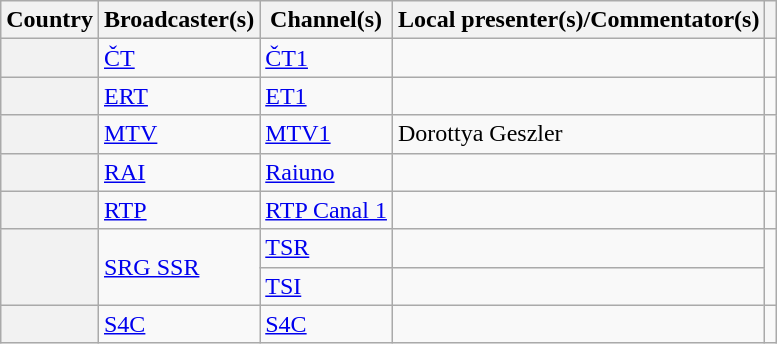<table class="wikitable plainrowheaders">
<tr>
<th scope="col">Country</th>
<th scope="col">Broadcaster(s)</th>
<th scope="col">Channel(s)</th>
<th scope="col">Local presenter(s)/Commentator(s)</th>
<th scope="col"></th>
</tr>
<tr>
<th scope="row"></th>
<td><a href='#'>ČT</a></td>
<td><a href='#'>ČT1</a></td>
<td></td>
<td></td>
</tr>
<tr>
<th scope="row"></th>
<td><a href='#'>ERT</a></td>
<td><a href='#'>ET1</a></td>
<td></td>
<td></td>
</tr>
<tr>
<th scope="row"></th>
<td><a href='#'>MTV</a></td>
<td><a href='#'>MTV1</a></td>
<td>Dorottya Geszler</td>
<td></td>
</tr>
<tr>
<th scope="row"></th>
<td><a href='#'>RAI</a></td>
<td><a href='#'>Raiuno</a></td>
<td></td>
<td></td>
</tr>
<tr>
<th scope="row"></th>
<td><a href='#'>RTP</a></td>
<td><a href='#'>RTP Canal 1</a></td>
<td></td>
<td></td>
</tr>
<tr>
<th scope="row" rowspan="2"></th>
<td rowspan="2"><a href='#'>SRG SSR</a></td>
<td><a href='#'>TSR</a></td>
<td></td>
<td rowspan="2"></td>
</tr>
<tr>
<td><a href='#'>TSI</a></td>
<td></td>
</tr>
<tr>
<th scope="row"></th>
<td><a href='#'>S4C</a></td>
<td><a href='#'>S4C</a></td>
<td></td>
<td></td>
</tr>
</table>
